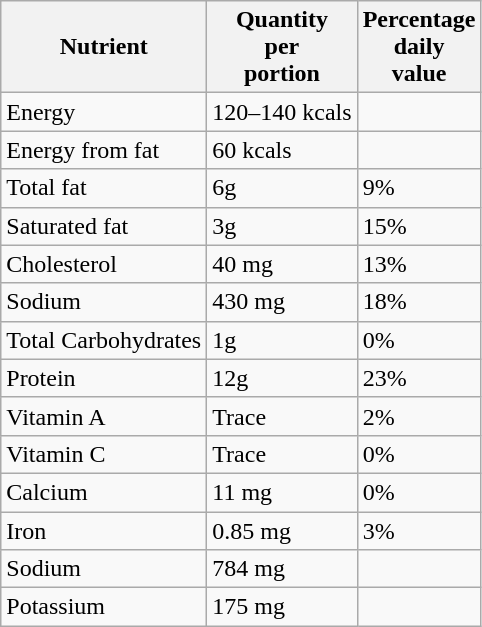<table class="wikitable">
<tr>
<th>Nutrient</th>
<th>Quantity<br>per<br>portion</th>
<th>Percentage<br>daily<br>value</th>
</tr>
<tr>
<td>Energy</td>
<td>120–140 kcals</td>
<td></td>
</tr>
<tr>
<td>Energy from fat</td>
<td>60 kcals</td>
<td></td>
</tr>
<tr>
<td>Total fat</td>
<td>6g</td>
<td>9%</td>
</tr>
<tr>
<td>Saturated fat</td>
<td>3g</td>
<td>15%</td>
</tr>
<tr>
<td>Cholesterol</td>
<td>40 mg</td>
<td>13%</td>
</tr>
<tr>
<td>Sodium</td>
<td>430 mg</td>
<td>18%</td>
</tr>
<tr>
<td>Total Carbohydrates</td>
<td>1g</td>
<td>0%</td>
</tr>
<tr>
<td>Protein</td>
<td>12g</td>
<td>23%</td>
</tr>
<tr>
<td>Vitamin A</td>
<td>Trace</td>
<td>2%</td>
</tr>
<tr>
<td>Vitamin C</td>
<td>Trace</td>
<td>0%</td>
</tr>
<tr>
<td>Calcium</td>
<td>11 mg</td>
<td>0%</td>
</tr>
<tr>
<td>Iron</td>
<td>0.85 mg</td>
<td>3%</td>
</tr>
<tr>
<td>Sodium</td>
<td>784 mg</td>
<td></td>
</tr>
<tr>
<td>Potassium</td>
<td>175 mg</td>
<td></td>
</tr>
</table>
